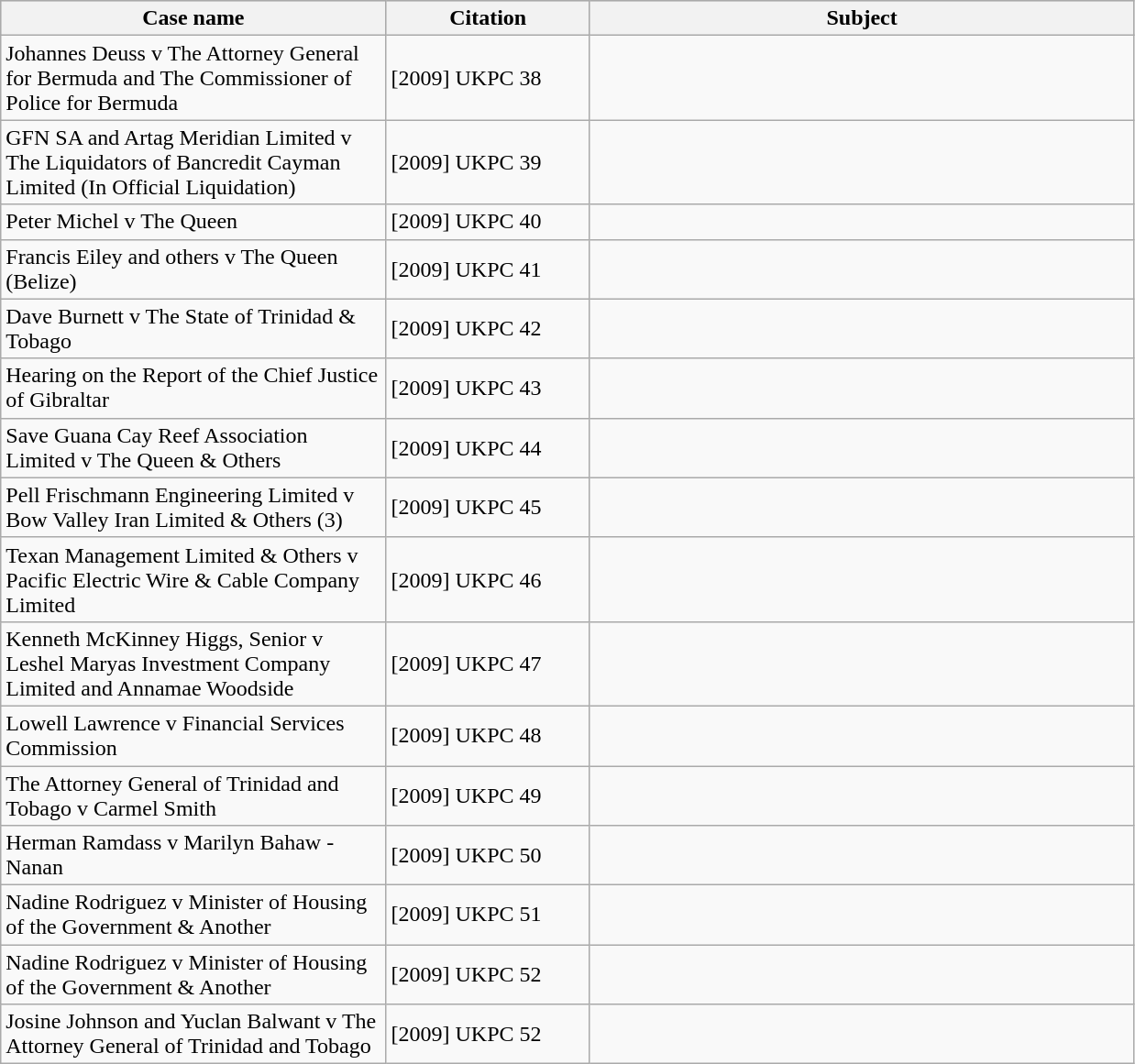<table class="wikitable" width=825>
<tr bgcolor="#CCCCCC">
<th width=34%>Case name</th>
<th width=18%>Citation</th>
<th font=small>Subject</th>
</tr>
<tr>
<td>Johannes Deuss v The Attorney General for Bermuda and The Commissioner of Police for Bermuda</td>
<td>[2009] UKPC 38</td>
<td></td>
</tr>
<tr>
<td>GFN SA and Artag Meridian Limited v The Liquidators of Bancredit Cayman Limited (In Official Liquidation)</td>
<td>[2009] UKPC 39</td>
<td></td>
</tr>
<tr>
<td>Peter Michel v The Queen</td>
<td>[2009] UKPC 40</td>
<td></td>
</tr>
<tr>
<td>Francis Eiley and others v The Queen (Belize)</td>
<td>[2009] UKPC 41</td>
<td></td>
</tr>
<tr>
<td>Dave Burnett v The State of Trinidad & Tobago</td>
<td>[2009] UKPC 42</td>
<td></td>
</tr>
<tr>
<td>Hearing on the Report of the Chief Justice of Gibraltar</td>
<td>[2009] UKPC 43</td>
<td></td>
</tr>
<tr>
<td>Save Guana Cay Reef Association Limited v The Queen & Others</td>
<td>[2009] UKPC 44</td>
<td></td>
</tr>
<tr>
<td>Pell Frischmann Engineering Limited v Bow Valley Iran Limited & Others (3)</td>
<td>[2009] UKPC 45</td>
<td></td>
</tr>
<tr>
<td>Texan Management Limited & Others v Pacific Electric Wire & Cable Company Limited</td>
<td>[2009] UKPC 46</td>
<td></td>
</tr>
<tr>
<td>Kenneth McKinney Higgs, Senior v Leshel Maryas Investment Company Limited and Annamae Woodside</td>
<td>[2009] UKPC 47</td>
<td></td>
</tr>
<tr>
<td>Lowell Lawrence v Financial Services Commission</td>
<td>[2009] UKPC 48</td>
<td></td>
</tr>
<tr>
<td>The Attorney General of Trinidad and Tobago v Carmel Smith</td>
<td>[2009] UKPC 49</td>
<td></td>
</tr>
<tr>
<td>Herman Ramdass v Marilyn Bahaw - Nanan</td>
<td>[2009] UKPC 50</td>
<td></td>
</tr>
<tr>
<td>Nadine Rodriguez v Minister of Housing of the Government & Another</td>
<td>[2009] UKPC 51</td>
<td></td>
</tr>
<tr>
<td>Nadine Rodriguez v Minister of Housing of the Government & Another</td>
<td>[2009] UKPC 52</td>
<td></td>
</tr>
<tr>
<td>Josine Johnson and Yuclan Balwant v The Attorney General of Trinidad and Tobago</td>
<td>[2009] UKPC 52</td>
<td></td>
</tr>
</table>
